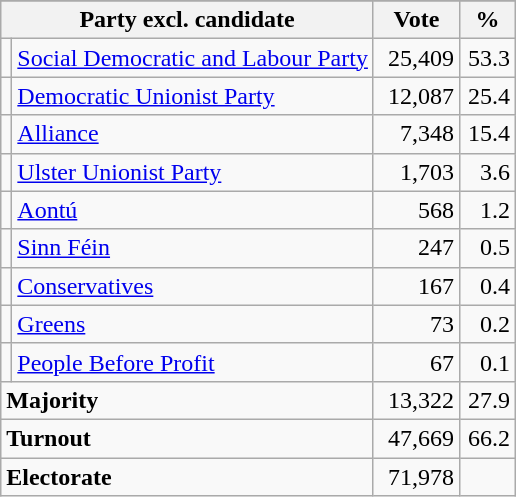<table class="wikitable">
<tr>
</tr>
<tr>
<th bgcolor="#DDDDFF" width="130px" colspan="2">Party excl. candidate</th>
<th bgcolor="#DDDDFF" width="50px">Vote</th>
<th bgcolor="#DDDDFF" width="30px">%</th>
</tr>
<tr>
<td></td>
<td><a href='#'>Social Democratic and Labour Party</a></td>
<td align=right>25,409</td>
<td align=right>53.3</td>
</tr>
<tr>
<td></td>
<td><a href='#'>Democratic Unionist Party</a></td>
<td align=right>12,087</td>
<td align=right>25.4</td>
</tr>
<tr>
<td></td>
<td><a href='#'>Alliance</a></td>
<td align=right>7,348</td>
<td align=right>15.4</td>
</tr>
<tr>
<td></td>
<td><a href='#'>Ulster Unionist Party</a></td>
<td align=right>1,703</td>
<td align=right>3.6</td>
</tr>
<tr>
<td></td>
<td><a href='#'>Aontú</a></td>
<td align=right>568</td>
<td align=right>1.2</td>
</tr>
<tr>
<td></td>
<td><a href='#'>Sinn Féin</a></td>
<td align=right>247</td>
<td align=right>0.5</td>
</tr>
<tr>
<td></td>
<td><a href='#'>Conservatives</a></td>
<td align=right>167</td>
<td align=right>0.4</td>
</tr>
<tr>
<td></td>
<td><a href='#'>Greens</a></td>
<td align=right>73</td>
<td align=right>0.2</td>
</tr>
<tr>
<td></td>
<td><a href='#'>People Before Profit</a></td>
<td align=right>67</td>
<td align=right>0.1</td>
</tr>
<tr>
<td colspan="2"><strong>Majority</strong></td>
<td align=right>13,322</td>
<td align=right>27.9</td>
</tr>
<tr>
<td colspan="2"><strong>Turnout</strong></td>
<td align=right>47,669</td>
<td align=right>66.2</td>
</tr>
<tr>
<td colspan="2"><strong>Electorate</strong></td>
<td align=right>71,978</td>
<td></td>
</tr>
</table>
